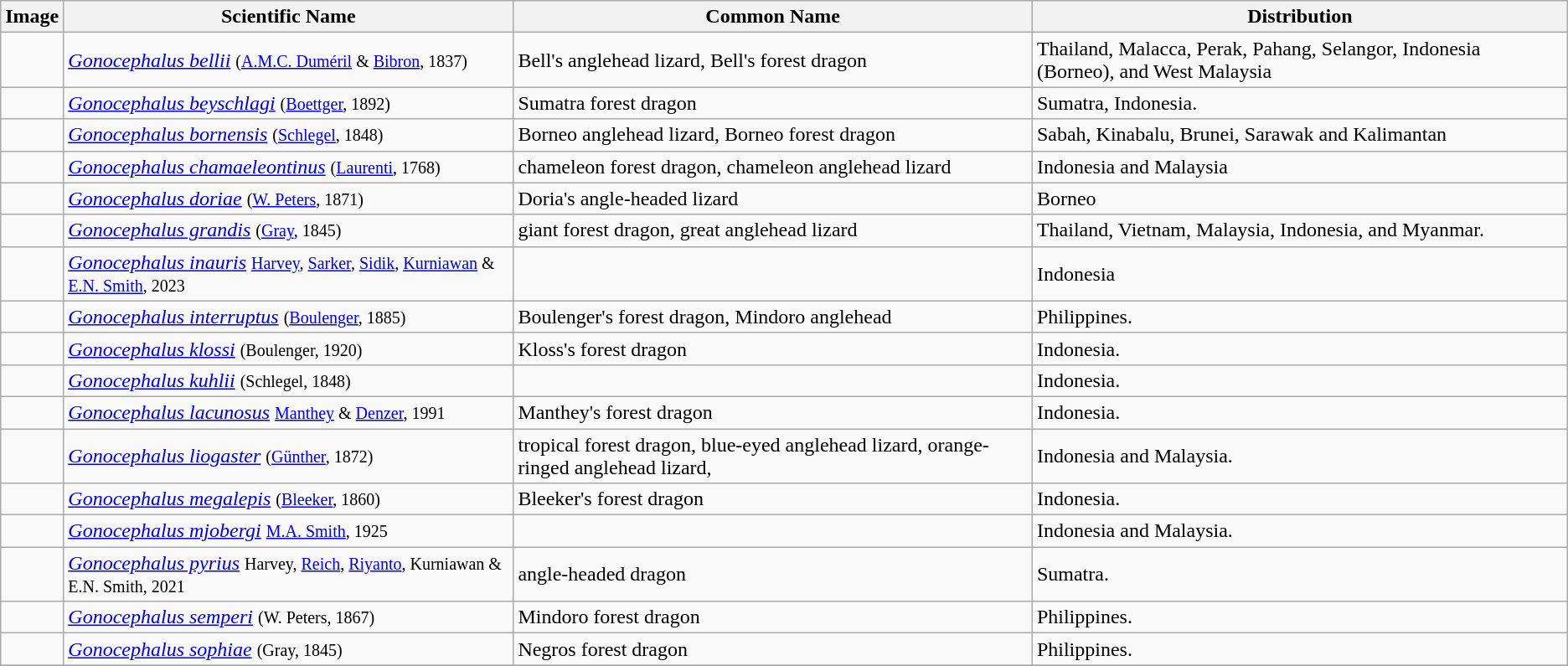<table class="wikitable">
<tr>
<th>Image</th>
<th>Scientific Name</th>
<th>Common Name</th>
<th>Distribution</th>
</tr>
<tr>
<td></td>
<td><em><a href='#'>Gonocephalus bellii</a></em> <small>(<a href='#'>A.M.C. Duméril</a> & <a href='#'>Bibron</a>, 1837)</small></td>
<td>Bell's anglehead lizard, Bell's forest dragon</td>
<td>Thailand, Malacca, Perak, Pahang, Selangor, Indonesia (Borneo), and West Malaysia</td>
</tr>
<tr>
<td></td>
<td><em><a href='#'>Gonocephalus beyschlagi</a></em> <small>(<a href='#'>Boettger</a>, 1892)</small></td>
<td>Sumatra forest dragon</td>
<td>Sumatra, Indonesia.</td>
</tr>
<tr>
<td></td>
<td><em><a href='#'>Gonocephalus bornensis</a></em> <small>(<a href='#'>Schlegel</a>, 1848)</small></td>
<td>Borneo anglehead lizard, Borneo forest dragon</td>
<td>Sabah, Kinabalu, Brunei, Sarawak and Kalimantan</td>
</tr>
<tr>
<td></td>
<td><em><a href='#'>Gonocephalus chamaeleontinus</a></em> <small>(<a href='#'>Laurenti</a>, 1768)</small></td>
<td>chameleon forest dragon, chameleon anglehead lizard</td>
<td>Indonesia and Malaysia</td>
</tr>
<tr>
<td></td>
<td><em><a href='#'>Gonocephalus doriae</a></em> <small>(<a href='#'>W. Peters</a>, 1871)</small></td>
<td>Doria's angle-headed lizard</td>
<td>Borneo</td>
</tr>
<tr>
<td></td>
<td><em><a href='#'>Gonocephalus grandis</a></em> <small>(<a href='#'>Gray</a>, 1845)</small></td>
<td>giant forest dragon, great anglehead lizard</td>
<td>Thailand, Vietnam, Malaysia, Indonesia, and Myanmar.</td>
</tr>
<tr>
<td></td>
<td><em><a href='#'>Gonocephalus inauris</a></em> <small><a href='#'>Harvey</a>, <a href='#'>Sarker</a>, <a href='#'>Sidik</a>, <a href='#'>Kurniawan</a> & <a href='#'>E.N. Smith</a>, 2023</small></td>
<td></td>
<td>Indonesia</td>
</tr>
<tr>
<td></td>
<td><em><a href='#'>Gonocephalus interruptus</a></em> <small>(<a href='#'>Boulenger</a>, 1885)</small></td>
<td>Boulenger's forest dragon, Mindoro anglehead</td>
<td>Philippines.</td>
</tr>
<tr>
<td></td>
<td><em><a href='#'>Gonocephalus klossi</a></em> <small>(Boulenger, 1920)</small></td>
<td>Kloss's forest dragon</td>
<td>Indonesia.</td>
</tr>
<tr>
<td></td>
<td><em><a href='#'>Gonocephalus kuhlii</a></em> <small>(Schlegel, 1848)</small></td>
<td></td>
<td>Indonesia.</td>
</tr>
<tr>
<td></td>
<td><em><a href='#'>Gonocephalus lacunosus</a></em> <small><a href='#'>Manthey</a> & <a href='#'>Denzer</a>, 1991</small></td>
<td>Manthey's forest dragon</td>
<td>Indonesia.</td>
</tr>
<tr>
<td></td>
<td><em><a href='#'>Gonocephalus liogaster</a></em> <small>(<a href='#'>Günther</a>, 1872)</small></td>
<td>tropical forest dragon, blue-eyed anglehead lizard, orange-ringed anglehead lizard,</td>
<td>Indonesia and Malaysia.</td>
</tr>
<tr>
<td></td>
<td><em><a href='#'>Gonocephalus megalepis</a></em> <small>(<a href='#'>Bleeker</a>, 1860)</small></td>
<td>Bleeker's forest dragon</td>
<td>Indonesia.</td>
</tr>
<tr>
<td></td>
<td><em><a href='#'>Gonocephalus mjobergi</a></em> <small><a href='#'>M.A. Smith</a>, 1925</small></td>
<td></td>
<td>Indonesia and Malaysia.</td>
</tr>
<tr>
<td></td>
<td><em><a href='#'>Gonocephalus pyrius</a></em> <small>Harvey, <a href='#'>Reich</a>, <a href='#'>Riyanto</a>, Kurniawan & E.N. Smith, 2021</small></td>
<td>angle-headed dragon</td>
<td>Sumatra.</td>
</tr>
<tr>
<td></td>
<td><em><a href='#'>Gonocephalus semperi</a></em> <small>(W. Peters, 1867)</small></td>
<td>Mindoro forest dragon</td>
<td>Philippines.</td>
</tr>
<tr>
<td></td>
<td><em><a href='#'>Gonocephalus sophiae</a></em> <small>(Gray, 1845)</small></td>
<td>Negros forest dragon</td>
<td>Philippines.</td>
</tr>
<tr>
</tr>
</table>
